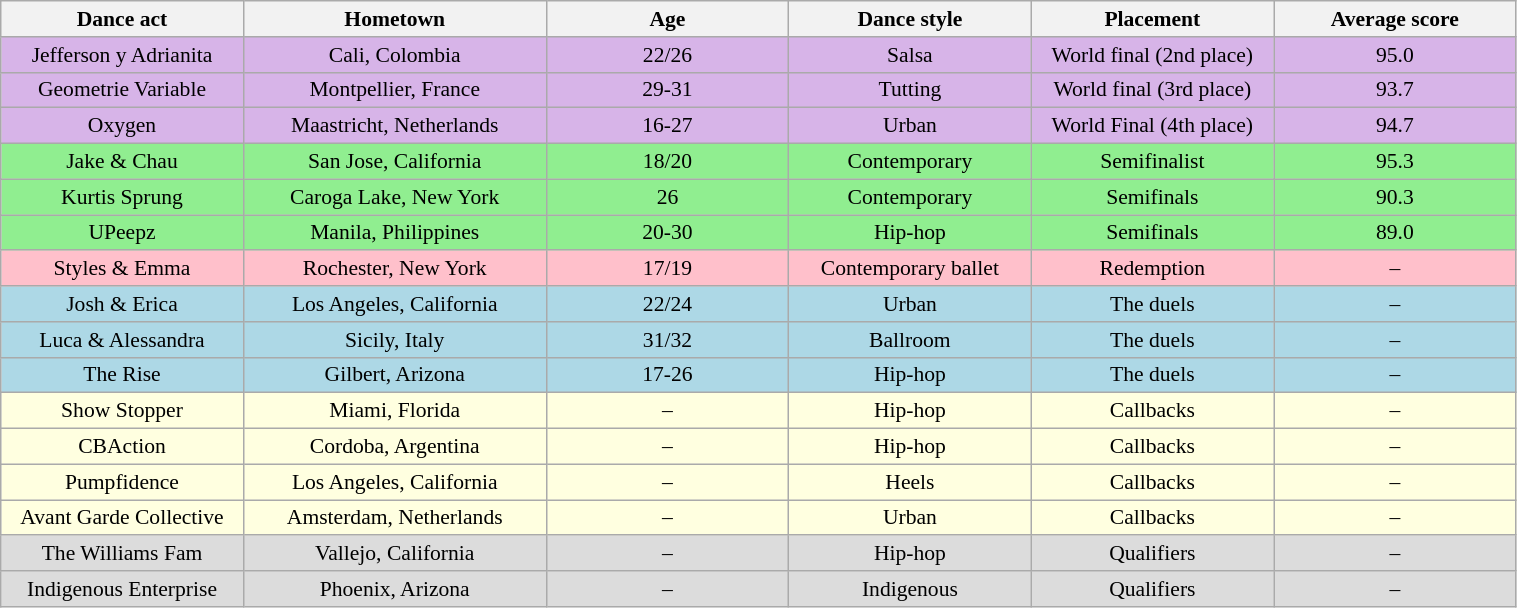<table class="wikitable" style="text-align:center; font-size:90%; border-collapse:collapse;" width=80%>
<tr>
<th width=12%>Dance act</th>
<th width=15%>Hometown</th>
<th width=12%>Age</th>
<th width=12%>Dance style</th>
<th width=12%>Placement</th>
<th width=12%>Average score</th>
</tr>
<tr style="color:black; background:#d7b4e8;">
<td>Jefferson y Adrianita</td>
<td>Cali, Colombia</td>
<td>22/26</td>
<td>Salsa</td>
<td>World final (2nd place)</td>
<td>95.0</td>
</tr>
<tr style="color:black; background:#d7b4e8;">
<td>Geometrie Variable</td>
<td>Montpellier, France</td>
<td>29-31</td>
<td>Tutting</td>
<td>World final (3rd place)</td>
<td>93.7</td>
</tr>
<tr style="color:black; background:#d7b4e8;">
<td>Oxygen</td>
<td>Maastricht, Netherlands</td>
<td>16-27</td>
<td>Urban</td>
<td>World Final (4th place)</td>
<td>94.7</td>
</tr>
<tr style="color:black; background:LightGreen;">
<td>Jake & Chau</td>
<td>San Jose, California</td>
<td>18/20</td>
<td>Contemporary</td>
<td>Semifinalist</td>
<td>95.3</td>
</tr>
<tr style="color:black; background:LightGreen;">
<td>Kurtis Sprung</td>
<td>Caroga Lake, New York</td>
<td>26</td>
<td>Contemporary</td>
<td>Semifinals</td>
<td>90.3</td>
</tr>
<tr style="color:black; background:LightGreen;">
<td>UPeepz</td>
<td>Manila, Philippines</td>
<td>20-30</td>
<td>Hip-hop</td>
<td>Semifinals</td>
<td>89.0</td>
</tr>
<tr style="color:black; background:Pink;">
<td>Styles & Emma</td>
<td>Rochester, New York</td>
<td>17/19</td>
<td>Contemporary ballet</td>
<td>Redemption</td>
<td>–</td>
</tr>
<tr style="color:black; background:LightBlue;">
<td>Josh & Erica</td>
<td>Los Angeles, California</td>
<td>22/24</td>
<td>Urban</td>
<td>The duels</td>
<td>–</td>
</tr>
<tr style="color:black; background:LightBlue;">
<td>Luca & Alessandra</td>
<td>Sicily, Italy</td>
<td>31/32</td>
<td>Ballroom</td>
<td>The duels</td>
<td>–</td>
</tr>
<tr style="color:black; background:LightBlue;">
<td>The Rise </td>
<td>Gilbert, Arizona</td>
<td>17-26</td>
<td>Hip-hop</td>
<td>The duels</td>
<td>–</td>
</tr>
<tr style="color:black; background:LightYellow;">
<td>Show Stopper </td>
<td>Miami, Florida</td>
<td>–</td>
<td>Hip-hop</td>
<td>Callbacks</td>
<td>–</td>
</tr>
<tr style="color:black; background:LightYellow;">
<td>CBAction </td>
<td>Cordoba, Argentina</td>
<td>–</td>
<td>Hip-hop</td>
<td>Callbacks</td>
<td>–</td>
</tr>
<tr style="color:black; background:LightYellow;">
<td>Pumpfidence </td>
<td>Los Angeles, California</td>
<td>–</td>
<td>Heels</td>
<td>Callbacks</td>
<td>–</td>
</tr>
<tr style="color:black; background:LightYellow;">
<td>Avant Garde Collective </td>
<td>Amsterdam, Netherlands</td>
<td>–</td>
<td>Urban</td>
<td>Callbacks</td>
<td>–</td>
</tr>
<tr style="background:#DCDCDC;">
<td>The Williams Fam</td>
<td>Vallejo, California</td>
<td>–</td>
<td>Hip-hop</td>
<td>Qualifiers</td>
<td>–</td>
</tr>
<tr style="background:#DCDCDC;">
<td>Indigenous Enterprise</td>
<td>Phoenix, Arizona</td>
<td>–</td>
<td>Indigenous</td>
<td>Qualifiers</td>
<td>–</td>
</tr>
</table>
